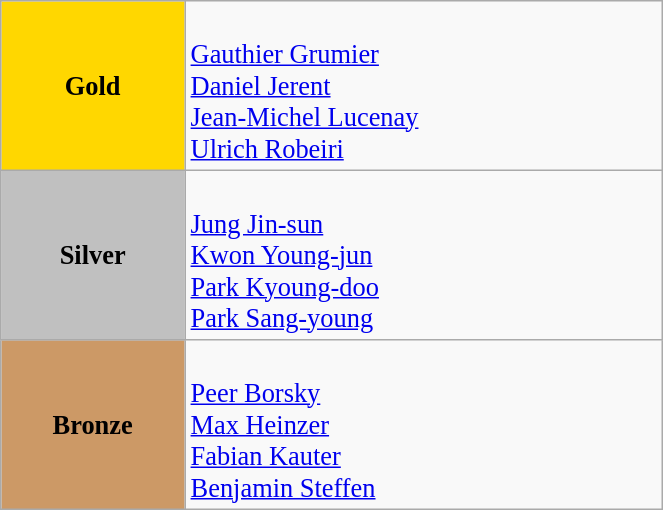<table class="wikitable" style="text-align:center; font-size:110%;" width="35%">
<tr>
<td bgcolor="gold"><strong>Gold</strong></td>
<td align=left><br><a href='#'>Gauthier Grumier</a><br><a href='#'>Daniel Jerent</a><br><a href='#'>Jean-Michel Lucenay</a><br><a href='#'>Ulrich Robeiri</a></td>
</tr>
<tr>
<td bgcolor="silver"><strong>Silver</strong></td>
<td align=left><br><a href='#'>Jung Jin-sun</a><br><a href='#'>Kwon Young-jun</a><br><a href='#'>Park Kyoung-doo</a><br><a href='#'>Park Sang-young</a></td>
</tr>
<tr>
<td bgcolor="#cc9966"><strong>Bronze</strong></td>
<td align=left><br><a href='#'>Peer Borsky</a><br><a href='#'>Max Heinzer</a><br><a href='#'>Fabian Kauter</a><br><a href='#'>Benjamin Steffen</a></td>
</tr>
</table>
